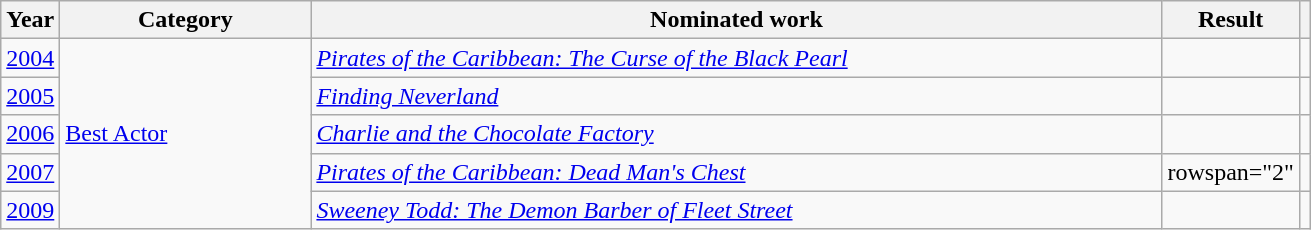<table class="wikitable sortable">
<tr>
<th scope="col" style="width:2em;">Year</th>
<th scope="col" style="width:10em;">Category</th>
<th scope="col" style="width:35em;">Nominated work</th>
<th scope="col" style="width:2em;">Result</th>
<th class="unsortable"></th>
</tr>
<tr>
<td><a href='#'>2004</a></td>
<td rowspan="5"><a href='#'>Best Actor</a></td>
<td><em><a href='#'>Pirates of the Caribbean: The Curse of the Black Pearl</a></em></td>
<td></td>
<td></td>
</tr>
<tr>
<td><a href='#'>2005</a></td>
<td><em><a href='#'>Finding Neverland</a></em></td>
<td></td>
<td></td>
</tr>
<tr>
<td><a href='#'>2006</a></td>
<td><em><a href='#'>Charlie and the Chocolate Factory</a></em></td>
<td></td>
<td></td>
</tr>
<tr>
<td><a href='#'>2007</a></td>
<td><em><a href='#'>Pirates of the Caribbean: Dead Man's Chest</a></em></td>
<td>rowspan="2" </td>
<td></td>
</tr>
<tr>
<td><a href='#'>2009</a></td>
<td><em><a href='#'>Sweeney Todd: The Demon Barber of Fleet Street</a></em></td>
<td></td>
</tr>
</table>
